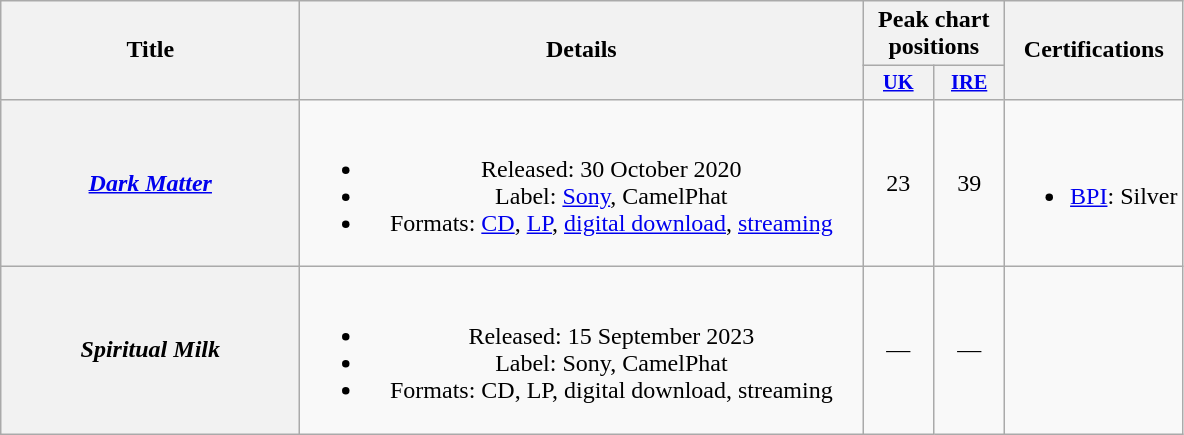<table class="wikitable plainrowheaders" style="text-align:center;">
<tr>
<th scope="col" rowspan="2" style="width:12em;">Title</th>
<th scope="col" rowspan="2" style="width:23em;">Details</th>
<th scope="col" colspan="2">Peak chart positions</th>
<th scope="col" rowspan="2">Certifications</th>
</tr>
<tr>
<th scope="col" style="width:3em;font-size:85%;"><a href='#'>UK</a><br></th>
<th scope="col" style="width:3em;font-size:85%;"><a href='#'>IRE</a><br></th>
</tr>
<tr>
<th scope="row"><em><a href='#'>Dark Matter</a></em></th>
<td><br><ul><li>Released: 30 October 2020</li><li>Label: <a href='#'>Sony</a>, CamelPhat</li><li>Formats: <a href='#'>CD</a>, <a href='#'>LP</a>, <a href='#'>digital download</a>, <a href='#'>streaming</a></li></ul></td>
<td>23</td>
<td>39</td>
<td><br><ul><li><a href='#'>BPI</a>: Silver</li></ul></td>
</tr>
<tr>
<th scope="row"><em>Spiritual Milk</em></th>
<td><br><ul><li>Released: 15 September 2023</li><li>Label: Sony, CamelPhat</li><li>Formats: CD, LP, digital download, streaming</li></ul></td>
<td>—</td>
<td>—</td>
<td></td>
</tr>
</table>
